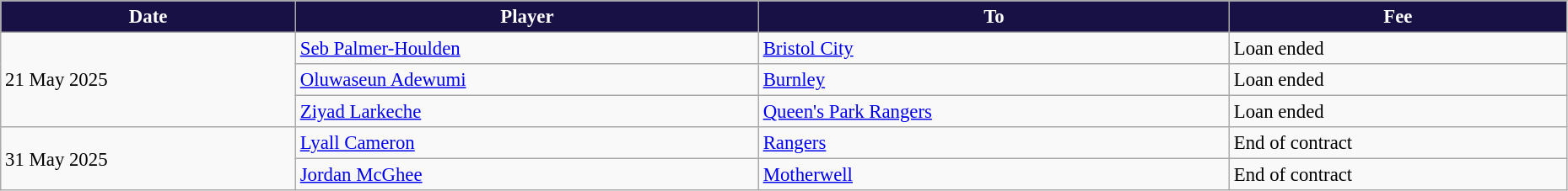<table class="wikitable" style="text-align:left; font-size:95%;width:98%;">
<tr>
<th style="background:#181146; color:white;">Date</th>
<th style="background:#181146; color:white;">Player</th>
<th style="background:#181146; color:white;">To</th>
<th style="background:#181146; color:white;">Fee</th>
</tr>
<tr>
<td rowspan="3">21 May 2025</td>
<td> <a href='#'>Seb Palmer-Houlden</a></td>
<td> <a href='#'>Bristol City</a></td>
<td>Loan ended</td>
</tr>
<tr>
<td> <a href='#'>Oluwaseun Adewumi</a></td>
<td> <a href='#'>Burnley</a></td>
<td>Loan ended</td>
</tr>
<tr>
<td> <a href='#'>Ziyad Larkeche</a></td>
<td> <a href='#'>Queen's Park Rangers</a></td>
<td>Loan ended</td>
</tr>
<tr>
<td rowspan="2">31 May 2025</td>
<td> <a href='#'>Lyall Cameron</a></td>
<td> <a href='#'>Rangers</a></td>
<td>End of contract</td>
</tr>
<tr>
<td> <a href='#'>Jordan McGhee</a></td>
<td> <a href='#'>Motherwell</a></td>
<td>End of contract</td>
</tr>
</table>
